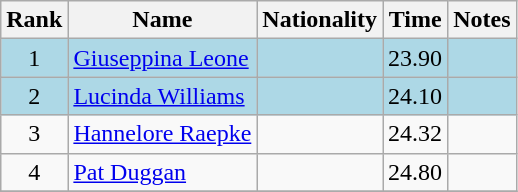<table class="wikitable sortable" style="text-align:center">
<tr>
<th>Rank</th>
<th>Name</th>
<th>Nationality</th>
<th>Time</th>
<th>Notes</th>
</tr>
<tr bgcolor=lightblue>
<td>1</td>
<td align=left><a href='#'>Giuseppina Leone</a></td>
<td align=left></td>
<td>23.90</td>
<td></td>
</tr>
<tr bgcolor=lightblue>
<td>2</td>
<td align=left><a href='#'>Lucinda Williams</a></td>
<td align=left></td>
<td>24.10</td>
<td></td>
</tr>
<tr>
<td>3</td>
<td align=left><a href='#'>Hannelore Raepke</a></td>
<td align=left></td>
<td>24.32</td>
<td></td>
</tr>
<tr>
<td>4</td>
<td align=left><a href='#'>Pat Duggan</a></td>
<td align=left></td>
<td>24.80</td>
<td></td>
</tr>
<tr>
</tr>
</table>
